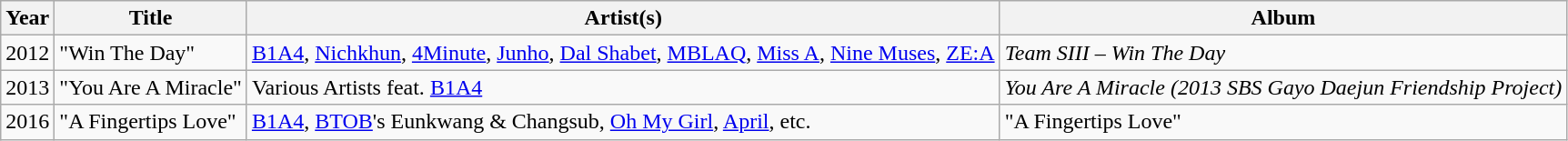<table class="wikitable">
<tr>
<th>Year</th>
<th>Title</th>
<th>Artist(s)</th>
<th>Album</th>
</tr>
<tr>
<td>2012</td>
<td>"Win The Day"</td>
<td><a href='#'>B1A4</a>, <a href='#'>Nichkhun</a>, <a href='#'>4Minute</a>, <a href='#'>Junho</a>, <a href='#'>Dal Shabet</a>, <a href='#'>MBLAQ</a>, <a href='#'>Miss A</a>, <a href='#'>Nine Muses</a>, <a href='#'>ZE:A</a></td>
<td><em>Team SIII – Win The Day</em></td>
</tr>
<tr>
<td>2013</td>
<td>"You Are A Miracle"</td>
<td>Various Artists feat. <a href='#'>B1A4</a></td>
<td><em>You Are A Miracle (2013 SBS Gayo Daejun Friendship Project)</em></td>
</tr>
<tr>
<td>2016</td>
<td>"A Fingertips Love"</td>
<td><a href='#'>B1A4</a>, <a href='#'>BTOB</a>'s Eunkwang & Changsub, <a href='#'>Oh My Girl</a>, <a href='#'>April</a>, etc.</td>
<td>"A Fingertips Love"</td>
</tr>
</table>
